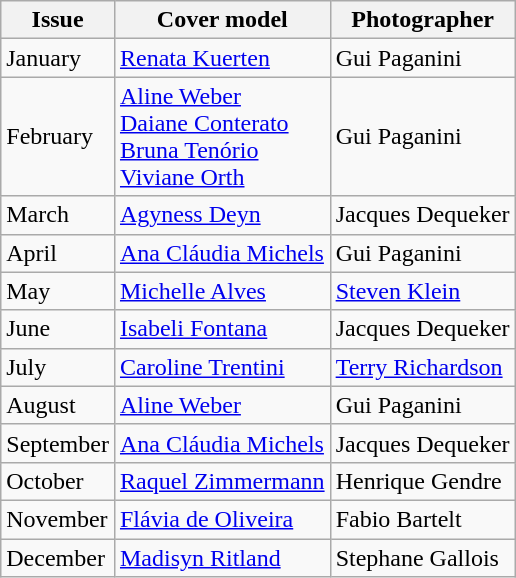<table class="wikitable">
<tr>
<th>Issue</th>
<th>Cover model</th>
<th>Photographer</th>
</tr>
<tr>
<td>January</td>
<td><a href='#'>Renata Kuerten</a></td>
<td>Gui Paganini</td>
</tr>
<tr>
<td>February</td>
<td><a href='#'>Aline Weber</a><br><a href='#'>Daiane Conterato</a><br><a href='#'>Bruna Tenório</a><br><a href='#'>Viviane Orth</a></td>
<td>Gui Paganini</td>
</tr>
<tr>
<td>March</td>
<td><a href='#'>Agyness Deyn</a></td>
<td>Jacques Dequeker</td>
</tr>
<tr>
<td>April</td>
<td><a href='#'>Ana Cláudia Michels</a></td>
<td>Gui Paganini</td>
</tr>
<tr>
<td>May</td>
<td><a href='#'>Michelle Alves</a></td>
<td><a href='#'>Steven Klein</a></td>
</tr>
<tr>
<td>June</td>
<td><a href='#'>Isabeli Fontana</a></td>
<td>Jacques Dequeker</td>
</tr>
<tr>
<td>July</td>
<td><a href='#'>Caroline Trentini</a></td>
<td><a href='#'>Terry Richardson</a></td>
</tr>
<tr>
<td>August</td>
<td><a href='#'>Aline Weber</a></td>
<td>Gui Paganini</td>
</tr>
<tr>
<td>September</td>
<td><a href='#'>Ana Cláudia Michels</a></td>
<td>Jacques Dequeker</td>
</tr>
<tr>
<td>October</td>
<td><a href='#'>Raquel Zimmermann</a></td>
<td>Henrique Gendre</td>
</tr>
<tr>
<td>November</td>
<td><a href='#'>Flávia de Oliveira</a></td>
<td>Fabio Bartelt</td>
</tr>
<tr>
<td>December</td>
<td><a href='#'>Madisyn Ritland</a></td>
<td>Stephane Gallois</td>
</tr>
</table>
